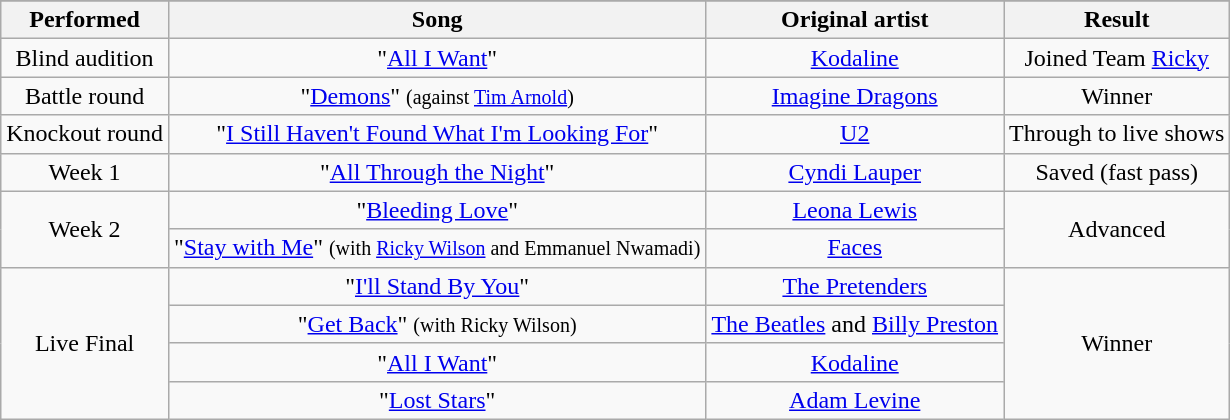<table class="wikitable plainrowheaders" style="text-align:center;">
<tr>
</tr>
<tr>
<th scope="col">Performed</th>
<th scope="col">Song</th>
<th scope="col">Original artist</th>
<th scope="col">Result</th>
</tr>
<tr>
<td>Blind audition</td>
<td>"<a href='#'>All I Want</a>"</td>
<td><a href='#'>Kodaline</a></td>
<td>Joined Team <a href='#'>Ricky</a></td>
</tr>
<tr>
<td>Battle round</td>
<td>"<a href='#'>Demons</a>" <small>(against <a href='#'>Tim Arnold</a>)</small></td>
<td><a href='#'>Imagine Dragons</a></td>
<td>Winner</td>
</tr>
<tr>
<td>Knockout round</td>
<td>"<a href='#'>I Still Haven't Found What I'm Looking For</a>"</td>
<td><a href='#'>U2</a></td>
<td>Through to live shows</td>
</tr>
<tr>
<td>Week 1</td>
<td>"<a href='#'>All Through the Night</a>"</td>
<td><a href='#'>Cyndi Lauper</a></td>
<td>Saved (fast pass)</td>
</tr>
<tr>
<td rowspan="2">Week 2</td>
<td>"<a href='#'>Bleeding Love</a>"</td>
<td><a href='#'>Leona Lewis</a></td>
<td rowspan="2">Advanced</td>
</tr>
<tr>
<td>"<a href='#'>Stay with Me</a>" <small>(with <a href='#'>Ricky Wilson</a> and Emmanuel Nwamadi)</small></td>
<td><a href='#'>Faces</a></td>
</tr>
<tr>
<td rowspan="4">Live Final</td>
<td>"<a href='#'>I'll Stand By You</a>"</td>
<td><a href='#'>The Pretenders</a></td>
<td rowspan="4">Winner</td>
</tr>
<tr>
<td>"<a href='#'>Get Back</a>" <small>(with Ricky Wilson)</small></td>
<td><a href='#'>The Beatles</a> and <a href='#'>Billy Preston</a></td>
</tr>
<tr>
<td>"<a href='#'>All I Want</a>"</td>
<td><a href='#'>Kodaline</a></td>
</tr>
<tr>
<td>"<a href='#'>Lost Stars</a>"</td>
<td><a href='#'>Adam Levine</a></td>
</tr>
</table>
